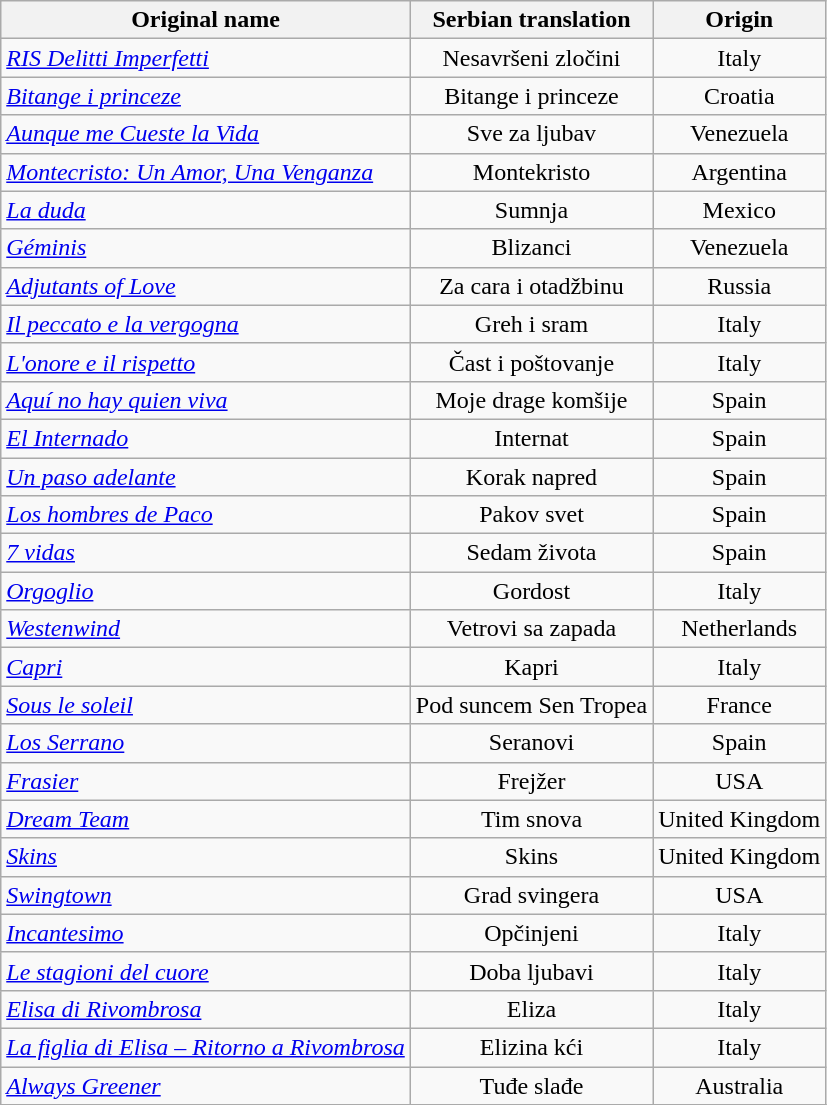<table class="wikitable">
<tr>
<th>Original name</th>
<th>Serbian translation</th>
<th>Origin</th>
</tr>
<tr>
<td><em><a href='#'>RIS Delitti Imperfetti</a></em></td>
<td align=center>Nesavršeni zločini</td>
<td align=center>Italy</td>
</tr>
<tr>
<td><em><a href='#'>Bitange i princeze</a></em></td>
<td align=center>Bitange i princeze</td>
<td align=center>Croatia</td>
</tr>
<tr>
<td><em><a href='#'>Aunque me Cueste la Vida</a></em></td>
<td align=center>Sve za ljubav</td>
<td align=center>Venezuela</td>
</tr>
<tr>
<td><em><a href='#'>Montecristo: Un Amor, Una Venganza</a></em></td>
<td align=center>Montekristo</td>
<td align=center>Argentina</td>
</tr>
<tr>
<td><em><a href='#'>La duda</a></em></td>
<td align=center>Sumnja</td>
<td align=center>Mexico</td>
</tr>
<tr>
<td><em><a href='#'>Géminis</a></em></td>
<td align=center>Blizanci</td>
<td align=center>Venezuela</td>
</tr>
<tr>
<td><em><a href='#'>Adjutants of Love</a></em></td>
<td align=center>Za cara i otadžbinu</td>
<td align=center>Russia</td>
</tr>
<tr>
<td><em><a href='#'>Il peccato e la vergogna</a></em></td>
<td align=center>Greh i sram</td>
<td align=center>Italy</td>
</tr>
<tr>
<td><em><a href='#'>L'onore e il rispetto</a></em></td>
<td align=center>Čast i poštovanje</td>
<td align=center>Italy</td>
</tr>
<tr>
<td><em><a href='#'>Aquí no hay quien viva</a></em></td>
<td align=center>Moje drage komšije</td>
<td align=center>Spain</td>
</tr>
<tr>
<td><em><a href='#'>El Internado</a></em></td>
<td align=center>Internat</td>
<td align=center>Spain</td>
</tr>
<tr>
<td><em><a href='#'>Un paso adelante</a></em></td>
<td align=center>Korak napred</td>
<td align=center>Spain</td>
</tr>
<tr>
<td><em><a href='#'>Los hombres de Paco</a></em></td>
<td align=center>Pakov svet</td>
<td align=center>Spain</td>
</tr>
<tr>
<td><em><a href='#'>7 vidas</a></em></td>
<td align=center>Sedam života</td>
<td align=center>Spain</td>
</tr>
<tr>
<td><em><a href='#'>Orgoglio</a></em></td>
<td align=center>Gordost</td>
<td align=center>Italy</td>
</tr>
<tr>
<td><em><a href='#'>Westenwind</a></em></td>
<td align=center>Vetrovi sa zapada</td>
<td align=center>Netherlands</td>
</tr>
<tr>
<td><em><a href='#'>Capri</a></em></td>
<td align=center>Kapri</td>
<td align=center>Italy</td>
</tr>
<tr>
<td><em><a href='#'>Sous le soleil</a></em></td>
<td align=center>Pod suncem Sen Tropea</td>
<td align=center>France</td>
</tr>
<tr>
<td><em><a href='#'>Los Serrano</a></em></td>
<td align=center>Seranovi</td>
<td align=center>Spain</td>
</tr>
<tr>
<td><em><a href='#'>Frasier</a></em></td>
<td align=center>Frejžer</td>
<td align=center>USA</td>
</tr>
<tr>
<td><em><a href='#'>Dream Team</a></em></td>
<td align=center>Tim snova</td>
<td align=center>United Kingdom</td>
</tr>
<tr>
<td><em><a href='#'>Skins</a></em></td>
<td align=center>Skins</td>
<td align=center>United Kingdom</td>
</tr>
<tr>
<td><em><a href='#'>Swingtown</a></em></td>
<td align=center>Grad svingera</td>
<td align=center>USA</td>
</tr>
<tr>
<td><em><a href='#'>Incantesimo</a></em></td>
<td align=center>Opčinjeni</td>
<td align=center>Italy</td>
</tr>
<tr>
<td><em><a href='#'>Le stagioni del cuore</a></em></td>
<td align=center>Doba ljubavi</td>
<td align=center>Italy</td>
</tr>
<tr>
<td><em><a href='#'>Elisa di Rivombrosa</a></em></td>
<td align=center>Eliza</td>
<td align=center>Italy</td>
</tr>
<tr>
<td><em><a href='#'>La figlia di Elisa – Ritorno a Rivombrosa</a></em></td>
<td align=center>Elizina kći</td>
<td align=center>Italy</td>
</tr>
<tr>
<td><em><a href='#'>Always Greener</a></em></td>
<td align=center>Tuđe slađe</td>
<td align=center>Australia</td>
</tr>
<tr>
</tr>
</table>
